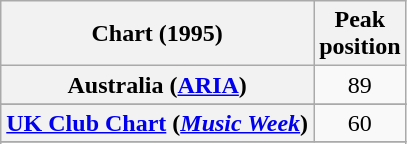<table class="wikitable sortable plainrowheaders" style="text-align:center">
<tr>
<th scope="col">Chart (1995)</th>
<th scope="col">Peak<br>position</th>
</tr>
<tr>
<th scope="row">Australia (<a href='#'>ARIA</a>)</th>
<td>89</td>
</tr>
<tr>
</tr>
<tr>
</tr>
<tr>
<th scope="row"><a href='#'>UK Club Chart</a> (<em><a href='#'>Music Week</a></em>)</th>
<td>60</td>
</tr>
<tr>
</tr>
<tr>
</tr>
<tr>
</tr>
<tr>
</tr>
</table>
